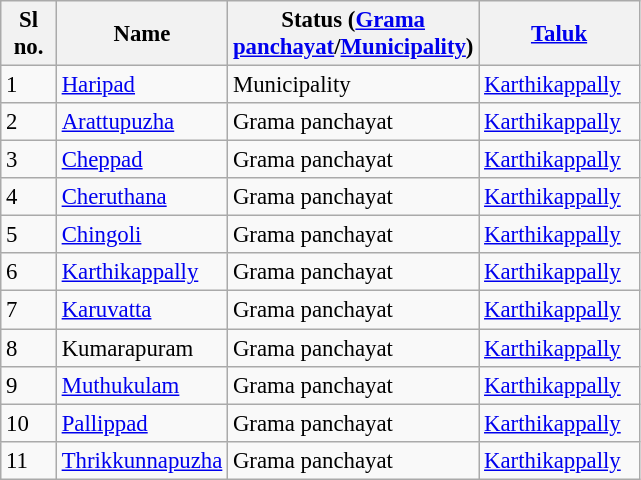<table class="wikitable sortable" style="font-size: 95%;">
<tr>
<th width="30px">Sl no.</th>
<th width="100px">Name</th>
<th width="130px">Status (<a href='#'>Grama panchayat</a>/<a href='#'>Municipality</a>)</th>
<th width="100px"><a href='#'>Taluk</a></th>
</tr>
<tr>
<td>1</td>
<td><a href='#'>Haripad</a></td>
<td>Municipality</td>
<td><a href='#'>Karthikappally</a></td>
</tr>
<tr>
<td>2</td>
<td><a href='#'>Arattupuzha</a></td>
<td>Grama panchayat</td>
<td><a href='#'>Karthikappally</a></td>
</tr>
<tr>
<td>3</td>
<td><a href='#'>Cheppad</a></td>
<td>Grama panchayat</td>
<td><a href='#'>Karthikappally</a></td>
</tr>
<tr>
<td>4</td>
<td><a href='#'>Cheruthana</a></td>
<td>Grama panchayat</td>
<td><a href='#'>Karthikappally</a></td>
</tr>
<tr>
<td>5</td>
<td><a href='#'>Chingoli</a></td>
<td>Grama panchayat</td>
<td><a href='#'>Karthikappally</a></td>
</tr>
<tr>
<td>6</td>
<td><a href='#'>Karthikappally</a></td>
<td>Grama panchayat</td>
<td><a href='#'>Karthikappally</a></td>
</tr>
<tr>
<td>7</td>
<td><a href='#'>Karuvatta</a></td>
<td>Grama panchayat</td>
<td><a href='#'>Karthikappally</a></td>
</tr>
<tr>
<td>8</td>
<td>Kumarapuram</td>
<td>Grama panchayat</td>
<td><a href='#'>Karthikappally</a></td>
</tr>
<tr>
<td>9</td>
<td><a href='#'>Muthukulam</a></td>
<td>Grama panchayat</td>
<td><a href='#'>Karthikappally</a></td>
</tr>
<tr>
<td>10</td>
<td><a href='#'>Pallippad</a></td>
<td>Grama panchayat</td>
<td><a href='#'>Karthikappally</a></td>
</tr>
<tr>
<td>11</td>
<td><a href='#'>Thrikkunnapuzha</a></td>
<td>Grama panchayat</td>
<td><a href='#'>Karthikappally</a></td>
</tr>
</table>
